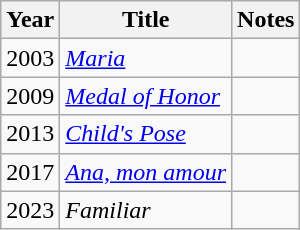<table class="wikitable sortable">
<tr>
<th>Year</th>
<th>Title</th>
<th class="unsortable">Notes</th>
</tr>
<tr>
<td>2003</td>
<td><em><a href='#'>Maria</a></em></td>
<td></td>
</tr>
<tr>
<td>2009</td>
<td><em><a href='#'>Medal of Honor</a></em></td>
<td></td>
</tr>
<tr>
<td>2013</td>
<td><em><a href='#'>Child's Pose</a></em></td>
<td></td>
</tr>
<tr>
<td>2017</td>
<td><em><a href='#'>Ana, mon amour</a></em></td>
<td></td>
</tr>
<tr>
<td>2023</td>
<td><em>Familiar</em></td>
<td></td>
</tr>
</table>
